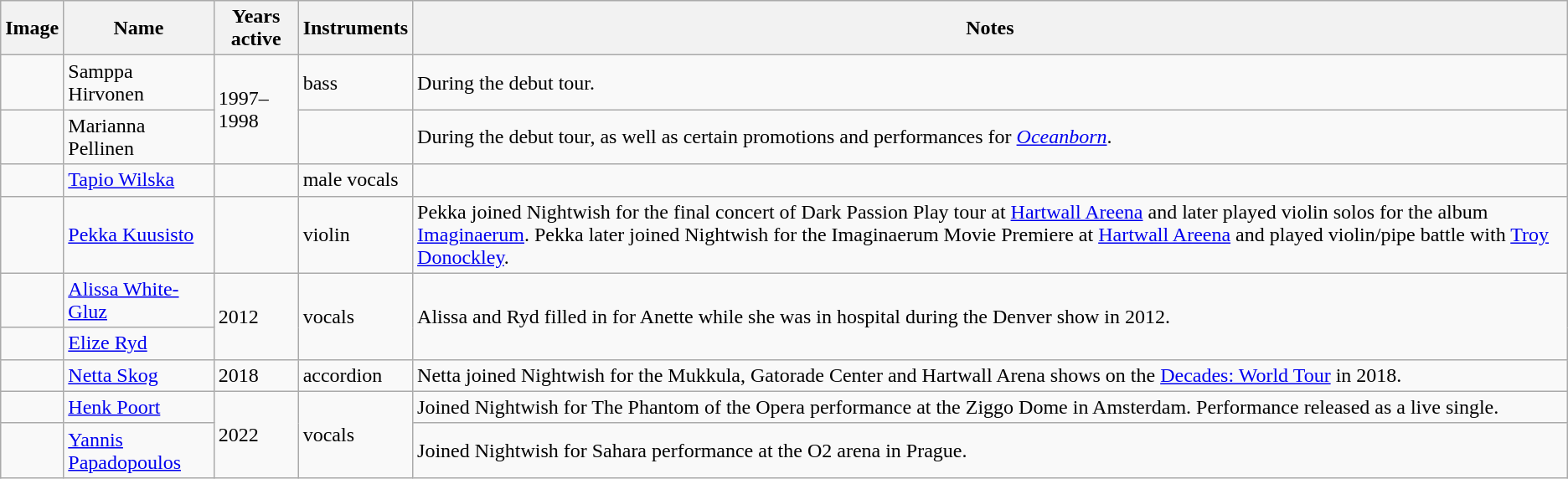<table class="wikitable" border="1">
<tr>
<th scope="col">Image</th>
<th scope="col">Name</th>
<th scope="col">Years active</th>
<th scope="col">Instruments</th>
<th scope="col">Notes</th>
</tr>
<tr>
<td></td>
<td>Samppa Hirvonen</td>
<td rowspan="2">1997–1998</td>
<td>bass</td>
<td>During the debut tour.</td>
</tr>
<tr>
<td></td>
<td>Marianna Pellinen</td>
<td></td>
<td>During the debut tour, as well as certain promotions and performances for <em><a href='#'>Oceanborn</a></em>.</td>
</tr>
<tr>
<td></td>
<td><a href='#'>Tapio Wilska</a></td>
<td></td>
<td>male vocals</td>
<td></td>
</tr>
<tr>
<td></td>
<td><a href='#'>Pekka Kuusisto</a></td>
<td></td>
<td>violin</td>
<td>Pekka joined Nightwish for the final concert of Dark Passion Play tour at <a href='#'>Hartwall Areena</a> and later played violin solos for the album <a href='#'>Imaginaerum</a>. Pekka later joined Nightwish for the Imaginaerum Movie Premiere at <a href='#'>Hartwall Areena</a> and played violin/pipe battle with <a href='#'>Troy Donockley</a>.</td>
</tr>
<tr>
<td></td>
<td><a href='#'>Alissa White-Gluz</a></td>
<td rowspan="2">2012</td>
<td rowspan="2">vocals</td>
<td rowspan="2">Alissa and Ryd filled in for Anette while she was in hospital during the Denver show in 2012.</td>
</tr>
<tr>
<td></td>
<td><a href='#'>Elize Ryd</a></td>
</tr>
<tr>
<td></td>
<td><a href='#'>Netta Skog</a></td>
<td>2018</td>
<td>accordion</td>
<td>Netta joined Nightwish for the Mukkula, Gatorade Center and Hartwall Arena shows on the <a href='#'>Decades: World Tour</a> in 2018.</td>
</tr>
<tr>
<td></td>
<td><a href='#'>Henk Poort</a></td>
<td rowspan="2">2022</td>
<td rowspan="2">vocals</td>
<td>Joined Nightwish for The Phantom of the Opera performance at the Ziggo Dome in Amsterdam.  Performance released as a live single.</td>
</tr>
<tr>
<td></td>
<td><a href='#'>Yannis Papadopoulos</a></td>
<td>Joined Nightwish for Sahara performance at the O2 arena in Prague.</td>
</tr>
</table>
